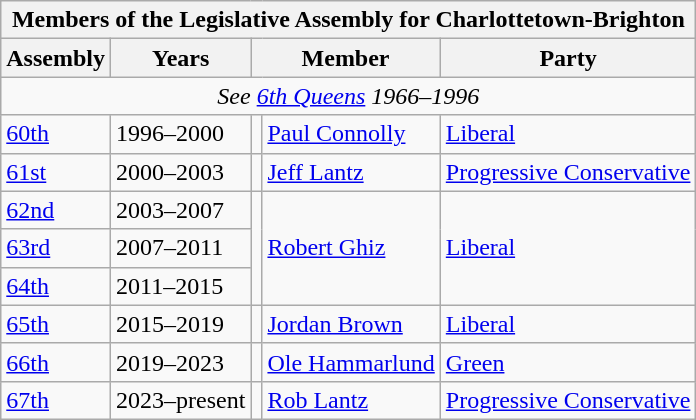<table class="wikitable" align=centre>
<tr>
<th colspan=5>Members of the Legislative Assembly for Charlottetown-Brighton</th>
</tr>
<tr>
<th>Assembly</th>
<th>Years</th>
<th colspan="2">Member</th>
<th>Party</th>
</tr>
<tr>
<td align="center" colspan=5><em>See <a href='#'>6th Queens</a> 1966–1996</em></td>
</tr>
<tr>
<td><a href='#'>60th</a></td>
<td>1996–2000</td>
<td rowspan=1 ></td>
<td rowspan=1><a href='#'>Paul Connolly</a></td>
<td rowspan=1><a href='#'>Liberal</a></td>
</tr>
<tr>
<td><a href='#'>61st</a></td>
<td>2000–2003</td>
<td rowspan=1 ></td>
<td rowspan=1><a href='#'>Jeff Lantz</a></td>
<td rowspan=1><a href='#'>Progressive Conservative</a></td>
</tr>
<tr>
<td><a href='#'>62nd</a></td>
<td>2003–2007</td>
<td rowspan=3 ></td>
<td rowspan=3><a href='#'>Robert Ghiz</a></td>
<td rowspan=3><a href='#'>Liberal</a></td>
</tr>
<tr>
<td><a href='#'>63rd</a></td>
<td>2007–2011</td>
</tr>
<tr>
<td><a href='#'>64th</a></td>
<td>2011–2015</td>
</tr>
<tr>
<td><a href='#'>65th</a></td>
<td>2015–2019</td>
<td></td>
<td><a href='#'>Jordan Brown</a></td>
<td><a href='#'>Liberal</a></td>
</tr>
<tr>
<td><a href='#'>66th</a></td>
<td>2019–2023</td>
<td></td>
<td><a href='#'>Ole Hammarlund</a></td>
<td><a href='#'>Green</a></td>
</tr>
<tr>
<td><a href='#'>67th</a></td>
<td>2023–present</td>
<td></td>
<td><a href='#'>Rob Lantz</a></td>
<td><a href='#'>Progressive Conservative</a></td>
</tr>
</table>
